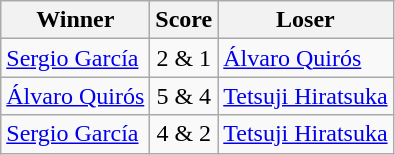<table class="wikitable" font-size:95%;">
<tr>
<th>Winner</th>
<th>Score</th>
<th>Loser</th>
</tr>
<tr>
<td><a href='#'>Sergio García</a></td>
<td align=center>2 & 1</td>
<td><a href='#'>Álvaro Quirós</a></td>
</tr>
<tr>
<td><a href='#'>Álvaro Quirós</a></td>
<td align=center>5 & 4</td>
<td><a href='#'>Tetsuji Hiratsuka</a></td>
</tr>
<tr>
<td><a href='#'>Sergio García</a></td>
<td align=center>4 & 2</td>
<td><a href='#'>Tetsuji Hiratsuka</a></td>
</tr>
</table>
